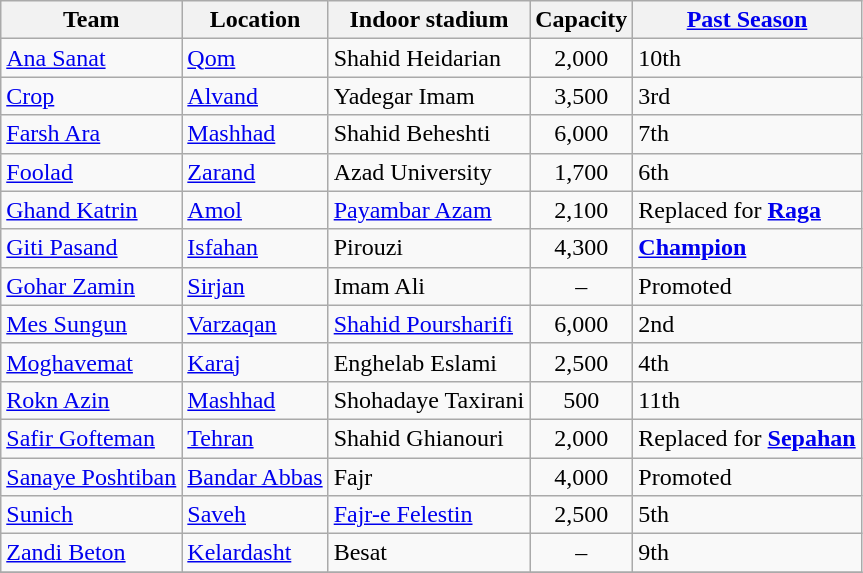<table class="wikitable sortable">
<tr>
<th>Team</th>
<th>Location</th>
<th>Indoor stadium</th>
<th>Capacity</th>
<th><a href='#'>Past Season</a></th>
</tr>
<tr>
<td><a href='#'>Ana Sanat</a></td>
<td><a href='#'>Qom</a></td>
<td>Shahid Heidarian</td>
<td align="center">2,000</td>
<td>10th</td>
</tr>
<tr>
<td><a href='#'>Crop</a></td>
<td><a href='#'>Alvand</a></td>
<td>Yadegar Imam</td>
<td align="center">3,500</td>
<td>3rd</td>
</tr>
<tr>
<td><a href='#'>Farsh Ara</a></td>
<td><a href='#'>Mashhad</a></td>
<td>Shahid Beheshti</td>
<td align="center">6,000</td>
<td>7th</td>
</tr>
<tr>
<td><a href='#'>Foolad</a></td>
<td><a href='#'>Zarand</a></td>
<td>Azad University</td>
<td align="center">1,700</td>
<td>6th</td>
</tr>
<tr>
<td><a href='#'>Ghand Katrin</a></td>
<td><a href='#'>Amol</a></td>
<td><a href='#'>Payambar Azam</a></td>
<td align="center">2,100</td>
<td>Replaced for <strong><a href='#'>Raga</a></strong></td>
</tr>
<tr>
<td><a href='#'>Giti Pasand</a></td>
<td><a href='#'>Isfahan</a></td>
<td>Pirouzi</td>
<td align="center">4,300</td>
<td><strong><a href='#'>Champion</a></strong></td>
</tr>
<tr>
<td><a href='#'>Gohar Zamin</a></td>
<td><a href='#'>Sirjan</a></td>
<td>Imam Ali</td>
<td align="center">–</td>
<td>Promoted</td>
</tr>
<tr>
<td><a href='#'>Mes Sungun</a></td>
<td><a href='#'>Varzaqan</a></td>
<td><a href='#'>Shahid Poursharifi</a></td>
<td align="center">6,000</td>
<td>2nd</td>
</tr>
<tr>
<td><a href='#'>Moghavemat</a></td>
<td><a href='#'>Karaj</a></td>
<td>Enghelab Eslami</td>
<td align="center">2,500</td>
<td>4th</td>
</tr>
<tr>
<td><a href='#'>Rokn Azin</a></td>
<td><a href='#'>Mashhad</a></td>
<td>Shohadaye Taxirani</td>
<td align="center">500</td>
<td>11th</td>
</tr>
<tr>
<td><a href='#'>Safir Gofteman</a></td>
<td><a href='#'>Tehran</a></td>
<td>Shahid Ghianouri</td>
<td align="center">2,000</td>
<td>Replaced for <strong><a href='#'>Sepahan</a></strong></td>
</tr>
<tr>
<td><a href='#'>Sanaye Poshtiban</a></td>
<td><a href='#'>Bandar Abbas</a></td>
<td>Fajr</td>
<td align="center">4,000</td>
<td>Promoted</td>
</tr>
<tr>
<td><a href='#'>Sunich</a></td>
<td><a href='#'>Saveh</a></td>
<td><a href='#'>Fajr-e Felestin</a></td>
<td align="center">2,500</td>
<td>5th</td>
</tr>
<tr>
<td><a href='#'>Zandi Beton</a></td>
<td><a href='#'>Kelardasht</a></td>
<td>Besat</td>
<td align="center">–</td>
<td>9th</td>
</tr>
<tr>
</tr>
</table>
